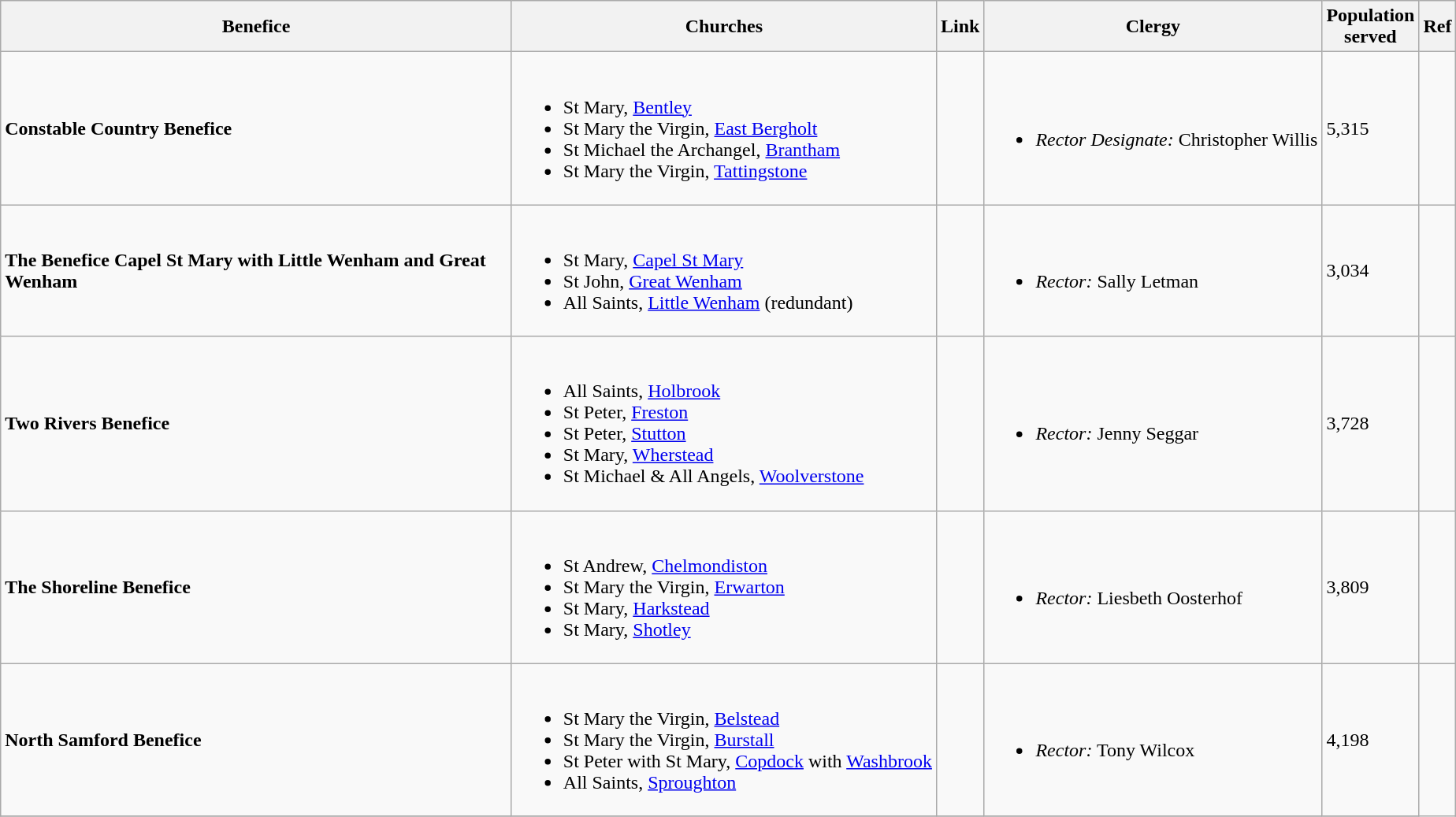<table class="wikitable">
<tr>
<th width="425">Benefice</th>
<th>Churches</th>
<th>Link</th>
<th>Clergy</th>
<th>Population<br>served</th>
<th>Ref</th>
</tr>
<tr>
<td><strong>Constable Country Benefice</strong></td>
<td><br><ul><li>St Mary, <a href='#'>Bentley</a></li><li>St Mary the Virgin, <a href='#'>East Bergholt</a></li><li>St Michael the Archangel, <a href='#'>Brantham</a></li><li>St Mary the Virgin, <a href='#'>Tattingstone</a></li></ul></td>
<td></td>
<td><br><ul><li><em>Rector Designate:</em> Christopher Willis</li></ul></td>
<td>5,315</td>
<td></td>
</tr>
<tr>
<td><strong>The Benefice Capel St Mary with Little Wenham and Great Wenham</strong></td>
<td><br><ul><li>St Mary, <a href='#'>Capel St Mary</a></li><li>St John, <a href='#'>Great Wenham</a></li><li>All Saints, <a href='#'>Little Wenham</a> (redundant)</li></ul></td>
<td></td>
<td><br><ul><li><em>Rector:</em> Sally Letman</li></ul></td>
<td>3,034</td>
<td></td>
</tr>
<tr>
<td><strong>Two Rivers Benefice</strong></td>
<td><br><ul><li>All Saints, <a href='#'>Holbrook</a></li><li>St Peter, <a href='#'>Freston</a></li><li>St Peter, <a href='#'>Stutton</a></li><li>St Mary, <a href='#'>Wherstead</a></li><li>St Michael & All Angels, <a href='#'>Woolverstone</a></li></ul></td>
<td></td>
<td><br><ul><li><em>Rector:</em> Jenny Seggar</li></ul></td>
<td>3,728</td>
<td></td>
</tr>
<tr>
<td><strong>The Shoreline Benefice</strong></td>
<td><br><ul><li>St Andrew, <a href='#'>Chelmondiston</a></li><li>St Mary the Virgin, <a href='#'>Erwarton</a></li><li>St Mary, <a href='#'>Harkstead</a></li><li>St Mary, <a href='#'>Shotley</a></li></ul></td>
<td></td>
<td><br><ul><li><em>Rector:</em> Liesbeth Oosterhof</li></ul></td>
<td>3,809</td>
<td></td>
</tr>
<tr>
<td><strong>North Samford Benefice</strong></td>
<td><br><ul><li>St Mary the Virgin, <a href='#'>Belstead</a></li><li>St Mary the Virgin, <a href='#'>Burstall</a></li><li>St Peter with St Mary, <a href='#'>Copdock</a>  with <a href='#'>Washbrook</a></li><li>All Saints, <a href='#'>Sproughton</a></li></ul></td>
<td></td>
<td><br><ul><li><em>Rector:</em> Tony Wilcox</li></ul></td>
<td>4,198</td>
<td rowspan="2"></td>
</tr>
<tr>
</tr>
</table>
